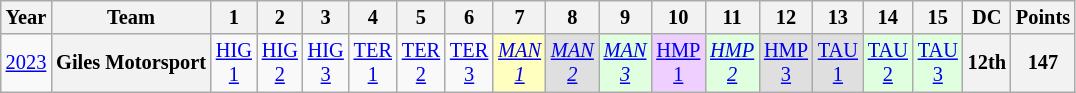<table class="wikitable" style="text-align:center; font-size:85%">
<tr>
<th>Year</th>
<th>Team</th>
<th>1</th>
<th>2</th>
<th>3</th>
<th>4</th>
<th>5</th>
<th>6</th>
<th>7</th>
<th>8</th>
<th>9</th>
<th>10</th>
<th>11</th>
<th>12</th>
<th>13</th>
<th>14</th>
<th>15</th>
<th>DC</th>
<th>Points</th>
</tr>
<tr>
<td><a href='#'>2023</a></td>
<th nowrap>Giles Motorsport</th>
<td><a href='#'>HIG<br>1</a></td>
<td><a href='#'>HIG<br>2</a></td>
<td><a href='#'>HIG<br>3</a></td>
<td><a href='#'>TER<br>1</a></td>
<td><a href='#'>TER<br>2</a></td>
<td><a href='#'>TER<br>3</a></td>
<td style="background:#FFFFBF;"><em><a href='#'>MAN<br>1</a></em><br></td>
<td style="background:#DFDFDF;"><em><a href='#'>MAN<br>2</a></em><br></td>
<td style="background:#DFFFDF;"><em><a href='#'>MAN<br>3</a></em><br></td>
<td style="background:#EFCFFF;"><a href='#'>HMP<br>1</a><br></td>
<td style="background:#DFFFDF;"><em><a href='#'>HMP<br>2</a></em><br></td>
<td style="background:#DFDFDF;"><a href='#'>HMP<br>3</a><br></td>
<td style="background:#DFDFDF;"><a href='#'>TAU<br>1</a><br></td>
<td style="background:#DFFFDF;"><a href='#'>TAU<br>2</a><br></td>
<td style="background:#DFFFDF;"><a href='#'>TAU<br>3</a><br></td>
<th>12th</th>
<th>147</th>
</tr>
</table>
